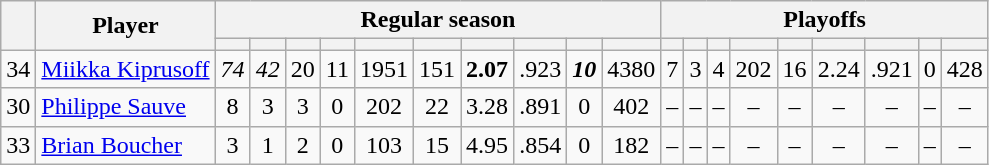<table class="wikitable plainrowheaders" style="text-align:center;">
<tr>
<th scope="col" rowspan="2"></th>
<th scope="col" rowspan="2">Player</th>
<th scope=colgroup colspan=10>Regular season</th>
<th scope=colgroup colspan=9>Playoffs</th>
</tr>
<tr>
<th scope="col"></th>
<th scope="col"></th>
<th scope="col"></th>
<th scope="col"></th>
<th scope="col"></th>
<th scope="col"></th>
<th scope="col"></th>
<th scope="col"></th>
<th scope="col"></th>
<th scope="col"></th>
<th scope="col"></th>
<th scope="col"></th>
<th scope="col"></th>
<th scope="col"></th>
<th scope="col"></th>
<th scope="col"></th>
<th scope="col"></th>
<th scope="col"></th>
<th scope="col"></th>
</tr>
<tr>
<td scope="row">34</td>
<td align="left"><a href='#'>Miikka Kiprusoff</a></td>
<td><em>74</em></td>
<td><em>42</em></td>
<td>20</td>
<td>11</td>
<td>1951</td>
<td>151</td>
<td><strong>2.07</strong></td>
<td>.923</td>
<td><strong><em>10</em></strong></td>
<td>4380</td>
<td>7</td>
<td>3</td>
<td>4</td>
<td>202</td>
<td>16</td>
<td>2.24</td>
<td>.921</td>
<td>0</td>
<td>428</td>
</tr>
<tr>
<td scope="row">30</td>
<td align="left"><a href='#'>Philippe Sauve</a></td>
<td>8</td>
<td>3</td>
<td>3</td>
<td>0</td>
<td>202</td>
<td>22</td>
<td>3.28</td>
<td>.891</td>
<td>0</td>
<td>402</td>
<td>–</td>
<td>–</td>
<td>–</td>
<td>–</td>
<td>–</td>
<td>–</td>
<td>–</td>
<td>–</td>
<td>–</td>
</tr>
<tr>
<td scope="row">33</td>
<td align="left"><a href='#'>Brian Boucher</a></td>
<td>3</td>
<td>1</td>
<td>2</td>
<td>0</td>
<td>103</td>
<td>15</td>
<td>4.95</td>
<td>.854</td>
<td>0</td>
<td>182</td>
<td>–</td>
<td>–</td>
<td>–</td>
<td>–</td>
<td>–</td>
<td>–</td>
<td>–</td>
<td>–</td>
<td>–</td>
</tr>
</table>
